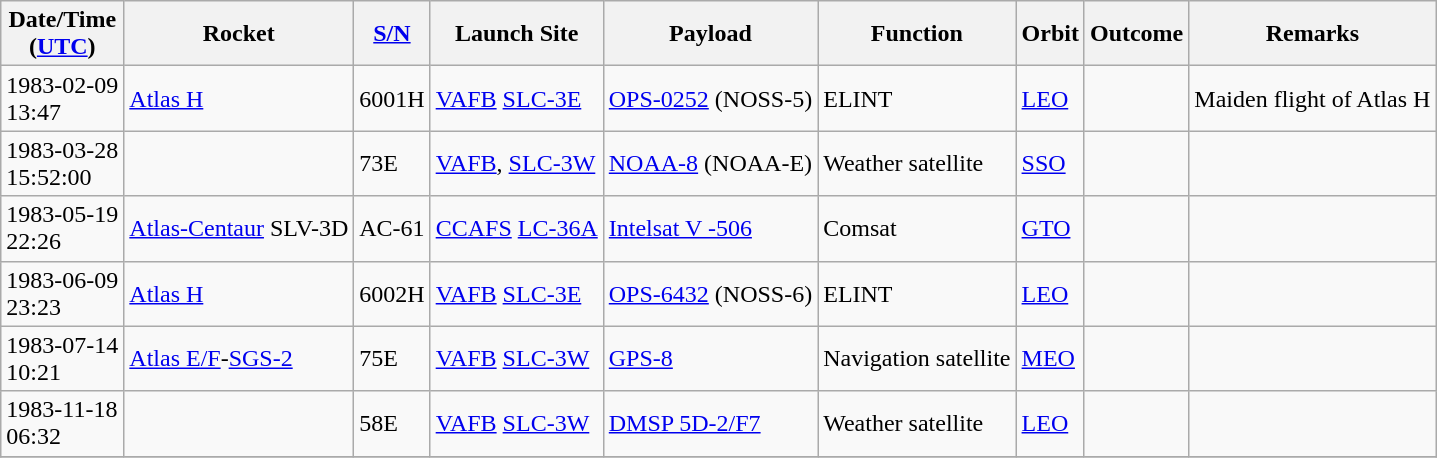<table class="wikitable" style="margin: 1em 1em 1em 0";>
<tr>
<th>Date/Time<br>(<a href='#'>UTC</a>)</th>
<th>Rocket</th>
<th><a href='#'>S/N</a></th>
<th>Launch Site</th>
<th>Payload</th>
<th>Function</th>
<th>Orbit</th>
<th>Outcome</th>
<th>Remarks</th>
</tr>
<tr>
<td>1983-02-09<br>13:47</td>
<td><a href='#'>Atlas H</a></td>
<td>6001H</td>
<td><a href='#'>VAFB</a> <a href='#'>SLC-3E</a></td>
<td><a href='#'>OPS-0252</a> (NOSS-5)</td>
<td>ELINT</td>
<td><a href='#'>LEO</a></td>
<td></td>
<td>Maiden flight of Atlas H</td>
</tr>
<tr>
<td>1983-03-28<br>15:52:00</td>
<td></td>
<td>73E</td>
<td><a href='#'>VAFB</a>, <a href='#'>SLC-3W</a></td>
<td><a href='#'>NOAA-8</a> (NOAA-E)</td>
<td>Weather satellite</td>
<td><a href='#'>SSO</a></td>
<td></td>
<td></td>
</tr>
<tr>
<td>1983-05-19<br>22:26</td>
<td><a href='#'>Atlas-Centaur</a> SLV-3D</td>
<td>AC-61</td>
<td><a href='#'>CCAFS</a> <a href='#'>LC-36A</a></td>
<td><a href='#'>Intelsat V -506</a></td>
<td>Comsat</td>
<td><a href='#'>GTO</a></td>
<td></td>
<td></td>
</tr>
<tr>
<td>1983-06-09<br>23:23</td>
<td><a href='#'>Atlas H</a></td>
<td>6002H</td>
<td><a href='#'>VAFB</a> <a href='#'>SLC-3E</a></td>
<td><a href='#'>OPS-6432</a> (NOSS-6)</td>
<td>ELINT</td>
<td><a href='#'>LEO</a></td>
<td></td>
<td></td>
</tr>
<tr>
<td>1983-07-14<br>10:21</td>
<td><a href='#'>Atlas E/F</a>-<a href='#'>SGS-2</a></td>
<td>75E</td>
<td><a href='#'>VAFB</a> <a href='#'>SLC-3W</a></td>
<td><a href='#'>GPS-8</a></td>
<td>Navigation satellite</td>
<td><a href='#'>MEO</a></td>
<td></td>
<td></td>
</tr>
<tr>
<td>1983-11-18<br>06:32</td>
<td></td>
<td>58E</td>
<td><a href='#'>VAFB</a> <a href='#'>SLC-3W</a></td>
<td><a href='#'>DMSP 5D-2/F7</a></td>
<td>Weather satellite</td>
<td><a href='#'>LEO</a></td>
<td></td>
<td></td>
</tr>
<tr>
</tr>
</table>
